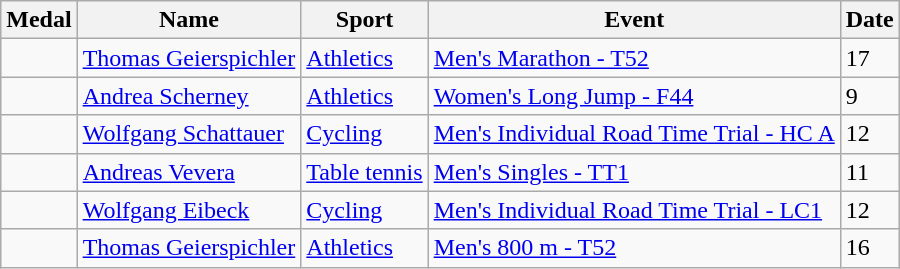<table class="wikitable sortable">
<tr>
<th>Medal</th>
<th>Name</th>
<th>Sport</th>
<th>Event</th>
<th>Date</th>
</tr>
<tr>
<td></td>
<td><a href='#'>Thomas Geierspichler</a></td>
<td><a href='#'>Athletics</a></td>
<td><a href='#'>Men's Marathon - T52</a></td>
<td>17</td>
</tr>
<tr>
<td></td>
<td><a href='#'>Andrea Scherney</a></td>
<td><a href='#'>Athletics</a></td>
<td><a href='#'>Women's Long Jump - F44</a></td>
<td>9</td>
</tr>
<tr>
<td></td>
<td><a href='#'>Wolfgang Schattauer</a></td>
<td><a href='#'>Cycling</a></td>
<td><a href='#'>Men's Individual Road Time Trial - HC A</a></td>
<td>12</td>
</tr>
<tr>
<td></td>
<td><a href='#'>Andreas Vevera</a></td>
<td><a href='#'>Table tennis</a></td>
<td><a href='#'>Men's Singles - TT1</a></td>
<td>11</td>
</tr>
<tr>
<td></td>
<td><a href='#'>Wolfgang Eibeck</a></td>
<td><a href='#'>Cycling</a></td>
<td><a href='#'>Men's Individual Road Time Trial - LC1</a></td>
<td>12</td>
</tr>
<tr>
<td></td>
<td><a href='#'>Thomas Geierspichler</a></td>
<td><a href='#'>Athletics</a></td>
<td><a href='#'>Men's 800 m - T52</a></td>
<td>16</td>
</tr>
</table>
